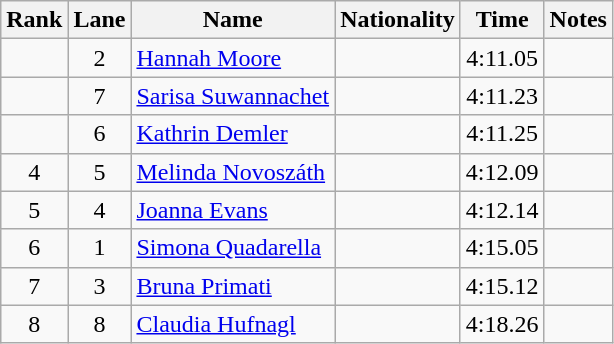<table class="wikitable sortable" style="text-align:center">
<tr>
<th>Rank</th>
<th>Lane</th>
<th>Name</th>
<th>Nationality</th>
<th>Time</th>
<th>Notes</th>
</tr>
<tr>
<td></td>
<td>2</td>
<td align=left><a href='#'>Hannah Moore</a></td>
<td align=left></td>
<td>4:11.05</td>
<td></td>
</tr>
<tr>
<td></td>
<td>7</td>
<td align=left><a href='#'>Sarisa Suwannachet</a></td>
<td align=left></td>
<td>4:11.23</td>
<td></td>
</tr>
<tr>
<td></td>
<td>6</td>
<td align=left><a href='#'>Kathrin Demler</a></td>
<td align=left></td>
<td>4:11.25</td>
<td></td>
</tr>
<tr>
<td>4</td>
<td>5</td>
<td align=left><a href='#'>Melinda Novoszáth</a></td>
<td align=left></td>
<td>4:12.09</td>
<td></td>
</tr>
<tr>
<td>5</td>
<td>4</td>
<td align=left><a href='#'>Joanna Evans</a></td>
<td align=left></td>
<td>4:12.14</td>
<td></td>
</tr>
<tr>
<td>6</td>
<td>1</td>
<td align=left><a href='#'>Simona Quadarella</a></td>
<td align=left></td>
<td>4:15.05</td>
<td></td>
</tr>
<tr>
<td>7</td>
<td>3</td>
<td align=left><a href='#'>Bruna Primati</a></td>
<td align=left></td>
<td>4:15.12</td>
<td></td>
</tr>
<tr>
<td>8</td>
<td>8</td>
<td align=left><a href='#'>Claudia Hufnagl</a></td>
<td align=left></td>
<td>4:18.26</td>
<td></td>
</tr>
</table>
